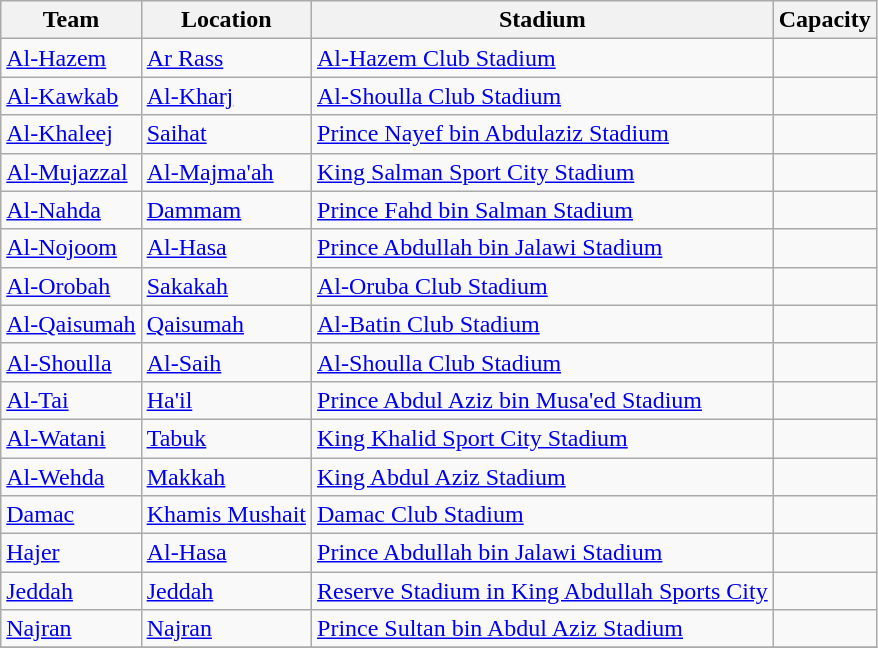<table class="wikitable sortable">
<tr>
<th>Team</th>
<th>Location</th>
<th>Stadium</th>
<th>Capacity</th>
</tr>
<tr>
<td><a href='#'>Al-Hazem</a></td>
<td><a href='#'>Ar Rass</a></td>
<td><a href='#'>Al-Hazem Club Stadium</a></td>
<td align="center"></td>
</tr>
<tr>
<td><a href='#'>Al-Kawkab</a></td>
<td><a href='#'>Al-Kharj</a></td>
<td><a href='#'>Al-Shoulla Club Stadium</a></td>
<td align="center"></td>
</tr>
<tr>
<td><a href='#'>Al-Khaleej</a></td>
<td><a href='#'>Saihat</a></td>
<td><a href='#'>Prince Nayef bin Abdulaziz Stadium</a></td>
<td align="center"> </td>
</tr>
<tr>
<td><a href='#'>Al-Mujazzal</a></td>
<td><a href='#'>Al-Majma'ah</a></td>
<td><a href='#'>King Salman Sport City Stadium</a></td>
<td align="center"></td>
</tr>
<tr>
<td><a href='#'>Al-Nahda</a></td>
<td><a href='#'>Dammam</a></td>
<td><a href='#'>Prince Fahd bin Salman Stadium</a></td>
<td align="center"></td>
</tr>
<tr>
<td><a href='#'>Al-Nojoom</a></td>
<td><a href='#'>Al-Hasa</a></td>
<td><a href='#'>Prince Abdullah bin Jalawi Stadium</a></td>
<td align="center"></td>
</tr>
<tr>
<td><a href='#'>Al-Orobah</a></td>
<td><a href='#'>Sakakah</a></td>
<td><a href='#'>Al-Oruba Club Stadium</a></td>
<td align="center"></td>
</tr>
<tr>
<td><a href='#'>Al-Qaisumah</a></td>
<td><a href='#'>Qaisumah</a></td>
<td><a href='#'>Al-Batin Club Stadium</a></td>
<td align="center"></td>
</tr>
<tr>
<td><a href='#'>Al-Shoulla</a></td>
<td><a href='#'>Al-Saih</a></td>
<td><a href='#'>Al-Shoulla Club Stadium</a></td>
<td align="center"></td>
</tr>
<tr>
<td><a href='#'>Al-Tai</a></td>
<td><a href='#'>Ha'il</a></td>
<td><a href='#'>Prince Abdul Aziz bin Musa'ed Stadium</a></td>
<td align="center"></td>
</tr>
<tr>
<td><a href='#'>Al-Watani</a></td>
<td><a href='#'>Tabuk</a></td>
<td><a href='#'>King Khalid Sport City Stadium</a></td>
<td align="center"></td>
</tr>
<tr>
<td><a href='#'>Al-Wehda</a></td>
<td><a href='#'>Makkah</a></td>
<td><a href='#'>King Abdul Aziz Stadium</a></td>
<td align="center"></td>
</tr>
<tr>
<td><a href='#'>Damac</a></td>
<td><a href='#'>Khamis Mushait</a></td>
<td><a href='#'>Damac Club Stadium</a></td>
<td align="center"></td>
</tr>
<tr>
<td><a href='#'>Hajer</a></td>
<td><a href='#'>Al-Hasa</a></td>
<td><a href='#'>Prince Abdullah bin Jalawi Stadium</a></td>
<td align="center"></td>
</tr>
<tr>
<td><a href='#'>Jeddah</a></td>
<td><a href='#'>Jeddah</a></td>
<td><a href='#'>Reserve Stadium in King Abdullah Sports City</a></td>
<td align="center"></td>
</tr>
<tr>
<td><a href='#'>Najran</a></td>
<td><a href='#'>Najran</a></td>
<td><a href='#'>Prince Sultan bin Abdul Aziz Stadium</a></td>
<td align="center"></td>
</tr>
<tr>
</tr>
</table>
